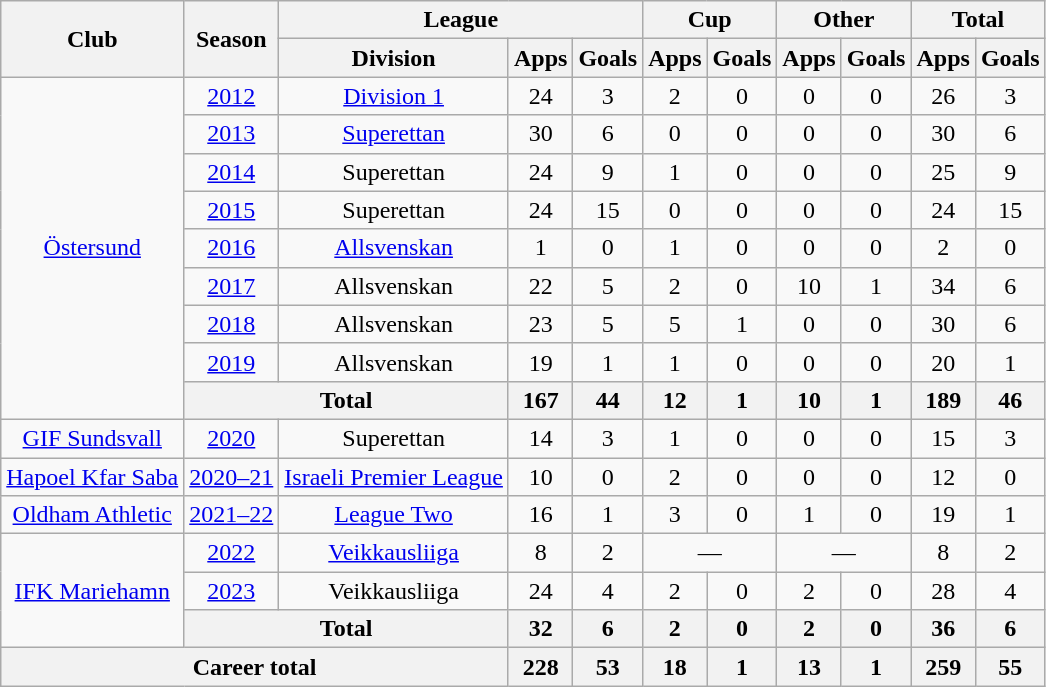<table class="wikitable" style="text-align: center">
<tr>
<th rowspan="2">Club</th>
<th rowspan="2">Season</th>
<th colspan="3">League</th>
<th colspan="2">Cup</th>
<th colspan="2">Other</th>
<th colspan="2">Total</th>
</tr>
<tr>
<th>Division</th>
<th>Apps</th>
<th>Goals</th>
<th>Apps</th>
<th>Goals</th>
<th>Apps</th>
<th>Goals</th>
<th>Apps</th>
<th>Goals</th>
</tr>
<tr>
<td rowspan="9"><a href='#'>Östersund</a></td>
<td><a href='#'>2012</a></td>
<td><a href='#'>Division 1</a></td>
<td>24</td>
<td>3</td>
<td>2</td>
<td>0</td>
<td>0</td>
<td>0</td>
<td>26</td>
<td>3</td>
</tr>
<tr>
<td><a href='#'>2013</a></td>
<td><a href='#'>Superettan</a></td>
<td>30</td>
<td>6</td>
<td>0</td>
<td>0</td>
<td>0</td>
<td>0</td>
<td>30</td>
<td>6</td>
</tr>
<tr>
<td><a href='#'>2014</a></td>
<td>Superettan</td>
<td>24</td>
<td>9</td>
<td>1</td>
<td>0</td>
<td>0</td>
<td>0</td>
<td>25</td>
<td>9</td>
</tr>
<tr>
<td><a href='#'>2015</a></td>
<td>Superettan</td>
<td>24</td>
<td>15</td>
<td>0</td>
<td>0</td>
<td>0</td>
<td>0</td>
<td>24</td>
<td>15</td>
</tr>
<tr>
<td><a href='#'>2016</a></td>
<td><a href='#'>Allsvenskan</a></td>
<td>1</td>
<td>0</td>
<td>1</td>
<td>0</td>
<td>0</td>
<td>0</td>
<td>2</td>
<td>0</td>
</tr>
<tr>
<td><a href='#'>2017</a></td>
<td>Allsvenskan</td>
<td>22</td>
<td>5</td>
<td>2</td>
<td>0</td>
<td>10</td>
<td>1</td>
<td>34</td>
<td>6</td>
</tr>
<tr>
<td><a href='#'>2018</a></td>
<td>Allsvenskan</td>
<td>23</td>
<td>5</td>
<td>5</td>
<td>1</td>
<td>0</td>
<td>0</td>
<td>30</td>
<td>6</td>
</tr>
<tr>
<td><a href='#'>2019</a></td>
<td>Allsvenskan</td>
<td>19</td>
<td>1</td>
<td>1</td>
<td>0</td>
<td>0</td>
<td>0</td>
<td>20</td>
<td>1</td>
</tr>
<tr>
<th colspan="2">Total</th>
<th>167</th>
<th>44</th>
<th>12</th>
<th>1</th>
<th>10</th>
<th>1</th>
<th>189</th>
<th>46</th>
</tr>
<tr>
<td><a href='#'>GIF Sundsvall</a></td>
<td><a href='#'>2020</a></td>
<td>Superettan</td>
<td>14</td>
<td>3</td>
<td>1</td>
<td>0</td>
<td>0</td>
<td>0</td>
<td>15</td>
<td>3</td>
</tr>
<tr>
<td><a href='#'>Hapoel Kfar Saba</a></td>
<td><a href='#'>2020–21</a></td>
<td><a href='#'>Israeli Premier League</a></td>
<td>10</td>
<td>0</td>
<td>2</td>
<td>0</td>
<td>0</td>
<td>0</td>
<td>12</td>
<td>0</td>
</tr>
<tr>
<td><a href='#'>Oldham Athletic</a></td>
<td><a href='#'>2021–22</a></td>
<td><a href='#'>League Two</a></td>
<td>16</td>
<td>1</td>
<td>3</td>
<td>0</td>
<td>1</td>
<td>0</td>
<td>19</td>
<td>1</td>
</tr>
<tr>
<td rowspan="3"><a href='#'>IFK Mariehamn</a></td>
<td><a href='#'>2022</a></td>
<td><a href='#'>Veikkausliiga</a></td>
<td>8</td>
<td>2</td>
<td colspan="2">—</td>
<td colspan="2">—</td>
<td>8</td>
<td>2</td>
</tr>
<tr>
<td><a href='#'>2023</a></td>
<td>Veikkausliiga</td>
<td>24</td>
<td>4</td>
<td>2</td>
<td>0</td>
<td>2</td>
<td>0</td>
<td>28</td>
<td>4</td>
</tr>
<tr>
<th colspan="2">Total</th>
<th>32</th>
<th>6</th>
<th>2</th>
<th>0</th>
<th>2</th>
<th>0</th>
<th>36</th>
<th>6</th>
</tr>
<tr>
<th colspan="3">Career total</th>
<th>228</th>
<th>53</th>
<th>18</th>
<th>1</th>
<th>13</th>
<th>1</th>
<th>259</th>
<th>55</th>
</tr>
</table>
